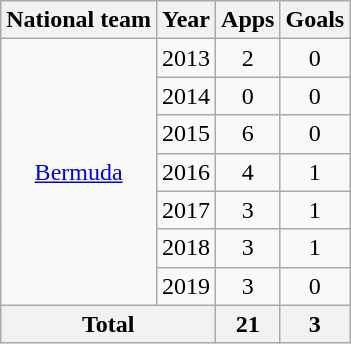<table class="wikitable" style="text-align:center">
<tr>
<th>National team</th>
<th>Year</th>
<th>Apps</th>
<th>Goals</th>
</tr>
<tr>
<td rowspan="7"><a href='#'>Bermuda</a></td>
<td>2013</td>
<td>2</td>
<td>0</td>
</tr>
<tr>
<td>2014</td>
<td>0</td>
<td>0</td>
</tr>
<tr>
<td>2015</td>
<td>6</td>
<td>0</td>
</tr>
<tr>
<td>2016</td>
<td>4</td>
<td>1</td>
</tr>
<tr>
<td>2017</td>
<td>3</td>
<td>1</td>
</tr>
<tr>
<td>2018</td>
<td>3</td>
<td>1</td>
</tr>
<tr>
<td>2019</td>
<td>3</td>
<td>0</td>
</tr>
<tr>
<th colspan=2>Total</th>
<th>21</th>
<th>3</th>
</tr>
</table>
